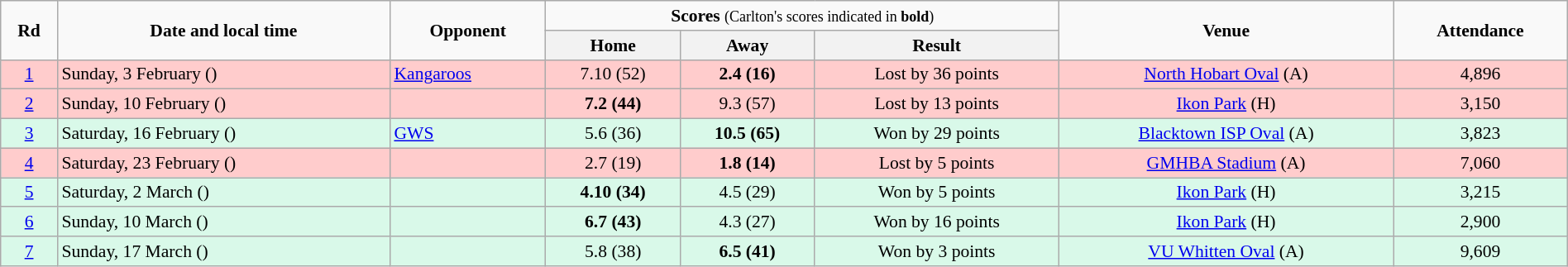<table class="wikitable" style="font-size:90%; text-align:center; width: 100%; margin-left: auto; margin-right: auto;">
<tr>
<td rowspan=2><strong>Rd</strong></td>
<td rowspan=2><strong>Date and local time</strong></td>
<td rowspan=2><strong>Opponent</strong></td>
<td colspan=3><strong>Scores</strong> <small>(Carlton's scores indicated in <strong>bold</strong>)</small></td>
<td rowspan=2><strong>Venue</strong></td>
<td rowspan=2><strong>Attendance</strong></td>
</tr>
<tr>
<th>Home</th>
<th>Away</th>
<th>Result</th>
</tr>
<tr style="background:#fcc;">
<td><a href='#'>1</a></td>
<td align=left>Sunday, 3 February ()</td>
<td align=left><a href='#'>Kangaroos</a></td>
<td>7.10 (52)</td>
<td><strong>2.4 (16)</strong></td>
<td>Lost by 36 points</td>
<td><a href='#'>North Hobart Oval</a> (A)</td>
<td>4,896</td>
</tr>
<tr style="background:#fcc;">
<td><a href='#'>2</a></td>
<td align=left>Sunday, 10 February ()</td>
<td align=left></td>
<td><strong>7.2 (44)</strong></td>
<td>9.3 (57)</td>
<td>Lost by 13 points</td>
<td><a href='#'>Ikon Park</a> (H)</td>
<td>3,150</td>
</tr>
<tr style="background:#d9f9e9;">
<td><a href='#'>3</a></td>
<td align=left>Saturday, 16 February ()</td>
<td align=left><a href='#'>GWS</a></td>
<td>5.6 (36)</td>
<td><strong>10.5 (65)</strong></td>
<td>Won by 29 points</td>
<td><a href='#'>Blacktown ISP Oval</a> (A)</td>
<td>3,823</td>
</tr>
<tr style="background:#fcc;">
<td><a href='#'>4</a></td>
<td align=left>Saturday, 23 February ()</td>
<td align=left></td>
<td>2.7 (19)</td>
<td><strong>1.8 (14)</strong></td>
<td>Lost by 5 points</td>
<td><a href='#'>GMHBA Stadium</a> (A)</td>
<td>7,060</td>
</tr>
<tr style="background:#d9f9e9;">
<td><a href='#'>5</a></td>
<td align=left>Saturday, 2 March ()</td>
<td align=left></td>
<td><strong>4.10 (34)</strong></td>
<td>4.5 (29)</td>
<td>Won by 5 points</td>
<td><a href='#'>Ikon Park</a> (H)</td>
<td>3,215</td>
</tr>
<tr style="background:#d9f9e9;">
<td><a href='#'>6</a></td>
<td align=left>Sunday, 10 March ()</td>
<td align=left></td>
<td><strong>6.7 (43)</strong></td>
<td>4.3 (27)</td>
<td>Won by 16 points</td>
<td><a href='#'>Ikon Park</a> (H)</td>
<td>2,900</td>
</tr>
<tr style="background:#d9f9e9;">
<td><a href='#'>7</a></td>
<td align=left>Sunday, 17 March ()</td>
<td align=left></td>
<td>5.8 (38)</td>
<td><strong>6.5 (41)</strong></td>
<td>Won by 3 points</td>
<td><a href='#'>VU Whitten Oval</a> (A)</td>
<td>9,609</td>
</tr>
</table>
